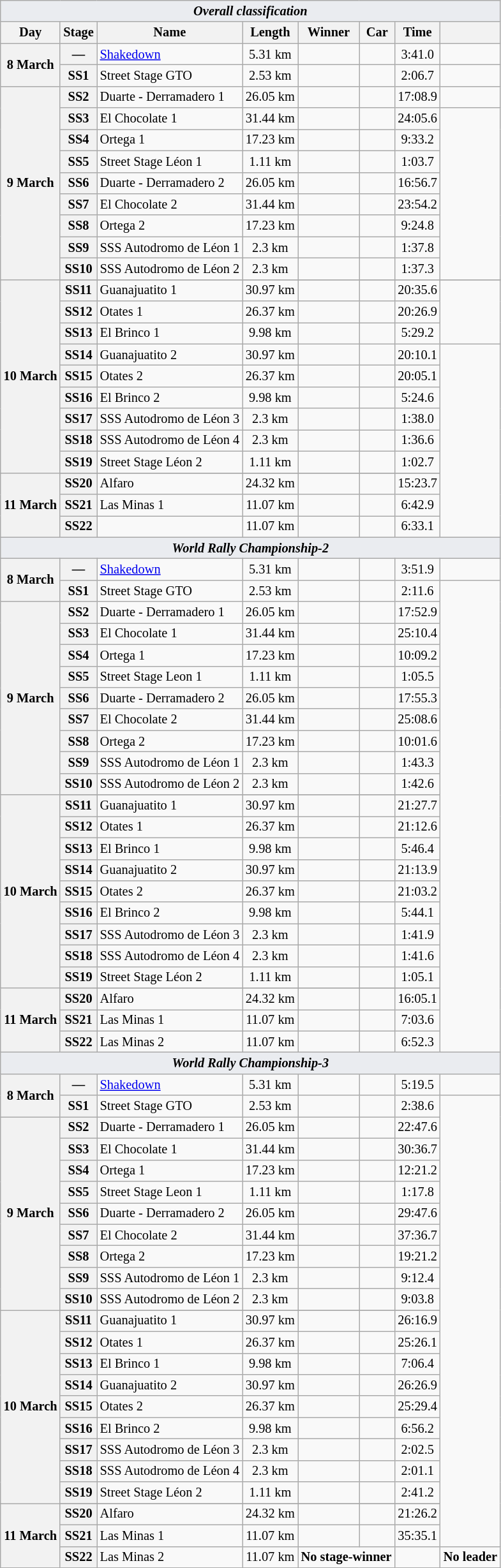<table class="wikitable" style="font-size: 85%;">
<tr>
<td style="background-color:#EAECF0; text-align:center" colspan="8"><strong><em>Overall classification</em></strong></td>
</tr>
<tr>
<th>Day</th>
<th>Stage</th>
<th>Name</th>
<th>Length</th>
<th>Winner</th>
<th>Car</th>
<th>Time</th>
<th></th>
</tr>
<tr>
<th rowspan="2">8 March</th>
<th>—</th>
<td><a href='#'>Shakedown</a></td>
<td align="center">5.31 km</td>
<td></td>
<td></td>
<td align="center">3:41.0</td>
<td></td>
</tr>
<tr>
<th>SS1</th>
<td>Street Stage GTO</td>
<td align="center">2.53 km</td>
<td></td>
<td></td>
<td align="center">2:06.7</td>
<td></td>
</tr>
<tr>
<th rowspan="9">9 March</th>
<th>SS2</th>
<td>Duarte - Derramadero 1</td>
<td align="center">26.05 km</td>
<td></td>
<td></td>
<td align="center">17:08.9</td>
<td></td>
</tr>
<tr>
<th>SS3</th>
<td>El Chocolate 1</td>
<td align="center">31.44 km</td>
<td></td>
<td></td>
<td align="center">24:05.6</td>
<td rowspan="8"></td>
</tr>
<tr>
<th>SS4</th>
<td>Ortega 1</td>
<td align="center">17.23 km</td>
<td></td>
<td></td>
<td align="center">9:33.2</td>
</tr>
<tr>
<th>SS5</th>
<td>Street Stage Léon 1</td>
<td align="center">1.11 km</td>
<td></td>
<td></td>
<td align="center">1:03.7</td>
</tr>
<tr>
<th>SS6</th>
<td>Duarte - Derramadero 2</td>
<td align="center">26.05 km</td>
<td></td>
<td></td>
<td align="center">16:56.7</td>
</tr>
<tr>
<th>SS7</th>
<td>El Chocolate 2</td>
<td align="center">31.44 km</td>
<td></td>
<td></td>
<td align="center">23:54.2</td>
</tr>
<tr>
<th>SS8</th>
<td>Ortega 2</td>
<td align="center">17.23 km</td>
<td></td>
<td></td>
<td align="center">9:24.8</td>
</tr>
<tr>
<th>SS9</th>
<td>SSS Autodromo de Léon 1</td>
<td align="center">2.3 km</td>
<td></td>
<td></td>
<td align="center">1:37.8</td>
</tr>
<tr>
<th>SS10</th>
<td>SSS Autodromo de Léon 2</td>
<td align="center">2.3 km</td>
<td></td>
<td></td>
<td align="center">1:37.3</td>
</tr>
<tr>
<th rowspan="10">10 March</th>
</tr>
<tr>
<th>SS11</th>
<td>Guanajuatito 1</td>
<td align="center">30.97 km</td>
<td></td>
<td></td>
<td align="center">20:35.6</td>
<td rowspan="3"></td>
</tr>
<tr>
<th>SS12</th>
<td>Otates 1</td>
<td align="center">26.37 km</td>
<td></td>
<td></td>
<td align="center">20:26.9</td>
</tr>
<tr>
<th>SS13</th>
<td>El Brinco 1</td>
<td align="center">9.98 km</td>
<td></td>
<td></td>
<td align="center">5:29.2</td>
</tr>
<tr>
<th>SS14</th>
<td>Guanajuatito 2</td>
<td align="center">30.97 km</td>
<td></td>
<td></td>
<td align="center">20:10.1</td>
<td rowspan="10"></td>
</tr>
<tr>
<th>SS15</th>
<td>Otates 2</td>
<td align="center">26.37 km</td>
<td></td>
<td></td>
<td align="center">20:05.1</td>
</tr>
<tr>
<th>SS16</th>
<td>El Brinco 2</td>
<td align="center">9.98 km</td>
<td></td>
<td></td>
<td align="center">5:24.6</td>
</tr>
<tr>
<th>SS17</th>
<td>SSS Autodromo de Léon 3</td>
<td align="center">2.3 km</td>
<td></td>
<td></td>
<td align="center">1:38.0</td>
</tr>
<tr>
<th>SS18</th>
<td>SSS Autodromo de Léon 4</td>
<td align="center">2.3 km</td>
<td></td>
<td></td>
<td align="center">1:36.6</td>
</tr>
<tr>
<th>SS19</th>
<td>Street Stage Léon 2</td>
<td align="center">1.11 km</td>
<td></td>
<td></td>
<td align="center">1:02.7</td>
</tr>
<tr>
<th rowspan="4">11 March</th>
</tr>
<tr>
<th>SS20</th>
<td>Alfaro</td>
<td align="center">24.32 km</td>
<td></td>
<td></td>
<td align="center">15:23.7</td>
</tr>
<tr>
<th>SS21</th>
<td>Las Minas 1</td>
<td align="center">11.07 km</td>
<td></td>
<td></td>
<td align="center">6:42.9</td>
</tr>
<tr>
<th>SS22</th>
<td></td>
<td align="center">11.07 km</td>
<td></td>
<td></td>
<td align="center">6:33.1</td>
</tr>
<tr>
<td style="background-color:#EAECF0; text-align:center" colspan="8"><strong><em>World Rally Championship-2</em></strong></td>
</tr>
<tr>
<th rowspan="2">8 March</th>
<th>—</th>
<td><a href='#'>Shakedown</a></td>
<td align="center">5.31 km</td>
<td></td>
<td></td>
<td align="center">3:51.9</td>
<td></td>
</tr>
<tr>
<th>SS1</th>
<td>Street Stage GTO</td>
<td align="center">2.53 km</td>
<td></td>
<td></td>
<td align="center">2:11.6</td>
<td rowspan="24"></td>
</tr>
<tr>
<th rowspan="9">9 March</th>
<th>SS2</th>
<td>Duarte - Derramadero 1</td>
<td align="center">26.05 km</td>
<td></td>
<td></td>
<td align="center">17:52.9</td>
</tr>
<tr>
<th>SS3</th>
<td>El Chocolate 1</td>
<td align="center">31.44 km</td>
<td></td>
<td></td>
<td align="center">25:10.4</td>
</tr>
<tr>
<th>SS4</th>
<td>Ortega 1</td>
<td align="center">17.23 km</td>
<td></td>
<td></td>
<td align="center">10:09.2</td>
</tr>
<tr>
<th>SS5</th>
<td>Street Stage Leon 1</td>
<td align="center">1.11 km</td>
<td></td>
<td></td>
<td align="center">1:05.5</td>
</tr>
<tr>
<th>SS6</th>
<td>Duarte - Derramadero 2</td>
<td align="center">26.05 km</td>
<td></td>
<td></td>
<td align="center">17:55.3</td>
</tr>
<tr>
<th>SS7</th>
<td>El Chocolate 2</td>
<td align="center">31.44 km</td>
<td></td>
<td></td>
<td align="center">25:08.6</td>
</tr>
<tr>
<th>SS8</th>
<td>Ortega 2</td>
<td align="center">17.23 km</td>
<td></td>
<td></td>
<td align="center">10:01.6</td>
</tr>
<tr>
<th>SS9</th>
<td>SSS Autodromo de Léon 1</td>
<td align="center">2.3 km</td>
<td></td>
<td></td>
<td align="center">1:43.3</td>
</tr>
<tr>
<th>SS10</th>
<td>SSS Autodromo de Léon 2</td>
<td align="center">2.3 km</td>
<td></td>
<td></td>
<td align="center">1:42.6</td>
</tr>
<tr>
<th rowspan="10">10 March</th>
</tr>
<tr>
<th>SS11</th>
<td>Guanajuatito 1</td>
<td align="center">30.97 km</td>
<td></td>
<td></td>
<td align="center">21:27.7</td>
</tr>
<tr>
<th>SS12</th>
<td>Otates 1</td>
<td align="center">26.37 km</td>
<td></td>
<td></td>
<td align="center">21:12.6</td>
</tr>
<tr>
<th>SS13</th>
<td>El Brinco 1</td>
<td align="center">9.98 km</td>
<td></td>
<td></td>
<td align="center">5:46.4</td>
</tr>
<tr>
<th>SS14</th>
<td>Guanajuatito 2</td>
<td align="center">30.97 km</td>
<td></td>
<td></td>
<td align="center">21:13.9</td>
</tr>
<tr>
<th>SS15</th>
<td>Otates 2</td>
<td align="center">26.37 km</td>
<td></td>
<td></td>
<td align="center">21:03.2</td>
</tr>
<tr>
<th>SS16</th>
<td>El Brinco 2</td>
<td align="center">9.98 km</td>
<td></td>
<td></td>
<td align="center">5:44.1</td>
</tr>
<tr>
<th>SS17</th>
<td>SSS Autodromo de Léon 3</td>
<td align="center">2.3 km</td>
<td></td>
<td></td>
<td align="center">1:41.9</td>
</tr>
<tr>
<th>SS18</th>
<td>SSS Autodromo de Léon 4</td>
<td align="center">2.3 km</td>
<td></td>
<td></td>
<td align="center">1:41.6</td>
</tr>
<tr>
<th>SS19</th>
<td>Street Stage Léon 2</td>
<td align="center">1.11 km</td>
<td></td>
<td></td>
<td align="center">1:05.1</td>
</tr>
<tr>
<th rowspan="4">11 March</th>
</tr>
<tr>
<th>SS20</th>
<td>Alfaro</td>
<td align="center">24.32 km</td>
<td></td>
<td></td>
<td align="center">16:05.1</td>
</tr>
<tr>
<th>SS21</th>
<td>Las Minas 1</td>
<td align="center">11.07 km</td>
<td></td>
<td></td>
<td align="center">7:03.6</td>
</tr>
<tr>
<th>SS22</th>
<td>Las Minas 2</td>
<td align="center">11.07 km</td>
<td></td>
<td></td>
<td align="center">6:52.3</td>
</tr>
<tr>
<td style="background-color:#EAECF0; text-align:center" colspan="8"><strong><em>World Rally Championship-3</em></strong></td>
</tr>
<tr>
<th rowspan="2">8 March</th>
<th>—</th>
<td><a href='#'>Shakedown</a></td>
<td align="center">5.31 km</td>
<td></td>
<td></td>
<td align="center">5:19.5</td>
<td></td>
</tr>
<tr>
<th>SS1</th>
<td>Street Stage GTO</td>
<td align="center">2.53 km</td>
<td></td>
<td></td>
<td align="center">2:38.6</td>
<td rowspan="23"></td>
</tr>
<tr>
<th rowspan="9">9 March</th>
<th>SS2</th>
<td>Duarte - Derramadero 1</td>
<td align="center">26.05 km</td>
<td></td>
<td></td>
<td align="center">22:47.6</td>
</tr>
<tr>
<th>SS3</th>
<td>El Chocolate 1</td>
<td align="center">31.44 km</td>
<td></td>
<td></td>
<td align="center">30:36.7</td>
</tr>
<tr>
<th>SS4</th>
<td>Ortega 1</td>
<td align="center">17.23 km</td>
<td></td>
<td></td>
<td align="center">12:21.2</td>
</tr>
<tr>
<th>SS5</th>
<td>Street Stage Leon 1</td>
<td align="center">1.11 km</td>
<td></td>
<td></td>
<td align="center">1:17.8</td>
</tr>
<tr>
<th>SS6</th>
<td>Duarte - Derramadero 2</td>
<td align="center">26.05 km</td>
<td></td>
<td></td>
<td align="center">29:47.6</td>
</tr>
<tr>
<th>SS7</th>
<td>El Chocolate 2</td>
<td align="center">31.44 km</td>
<td></td>
<td></td>
<td align="center">37:36.7</td>
</tr>
<tr>
<th>SS8</th>
<td>Ortega 2</td>
<td align="center">17.23 km</td>
<td></td>
<td></td>
<td align="center">19:21.2</td>
</tr>
<tr>
<th>SS9</th>
<td>SSS Autodromo de Léon 1</td>
<td align="center">2.3 km</td>
<td></td>
<td></td>
<td align="center">9:12.4</td>
</tr>
<tr>
<th>SS10</th>
<td>SSS Autodromo de Léon 2</td>
<td align="center">2.3 km</td>
<td></td>
<td></td>
<td align="center">9:03.8</td>
</tr>
<tr>
<th rowspan="10">10 March</th>
</tr>
<tr>
<th>SS11</th>
<td>Guanajuatito 1</td>
<td align="center">30.97 km</td>
<td></td>
<td></td>
<td align="center">26:16.9</td>
</tr>
<tr>
<th>SS12</th>
<td>Otates 1</td>
<td align="center">26.37 km</td>
<td></td>
<td></td>
<td align="center">25:26.1</td>
</tr>
<tr>
<th>SS13</th>
<td>El Brinco 1</td>
<td align="center">9.98 km</td>
<td></td>
<td></td>
<td align="center">7:06.4</td>
</tr>
<tr>
<th>SS14</th>
<td>Guanajuatito 2</td>
<td align="center">30.97 km</td>
<td></td>
<td></td>
<td align="center">26:26.9</td>
</tr>
<tr>
<th>SS15</th>
<td>Otates 2</td>
<td align="center">26.37 km</td>
<td></td>
<td></td>
<td align="center">25:29.4</td>
</tr>
<tr>
<th>SS16</th>
<td>El Brinco 2</td>
<td align="center">9.98 km</td>
<td></td>
<td></td>
<td align="center">6:56.2</td>
</tr>
<tr>
<th>SS17</th>
<td>SSS Autodromo de Léon 3</td>
<td align="center">2.3 km</td>
<td></td>
<td></td>
<td align="center">2:02.5</td>
</tr>
<tr>
<th>SS18</th>
<td>SSS Autodromo de Léon 4</td>
<td align="center">2.3 km</td>
<td></td>
<td></td>
<td align="center">2:01.1</td>
</tr>
<tr>
<th>SS19</th>
<td>Street Stage Léon 2</td>
<td align="center">1.11 km</td>
<td></td>
<td></td>
<td align="center">2:41.2</td>
</tr>
<tr>
<th rowspan="4">11 March</th>
</tr>
<tr>
<th>SS20</th>
<td>Alfaro</td>
<td align="center">24.32 km</td>
<td></td>
<td></td>
<td align="center">21:26.2</td>
</tr>
<tr>
<th>SS21</th>
<td>Las Minas 1</td>
<td align="center">11.07 km</td>
<td></td>
<td></td>
<td align="center">35:35.1</td>
</tr>
<tr>
<th>SS22</th>
<td>Las Minas 2</td>
<td align="center">11.07 km</td>
<td colspan="2" align="center"><strong>No stage-winner</strong></td>
<td></td>
<td align="center"><strong>No leader</strong></td>
</tr>
</table>
